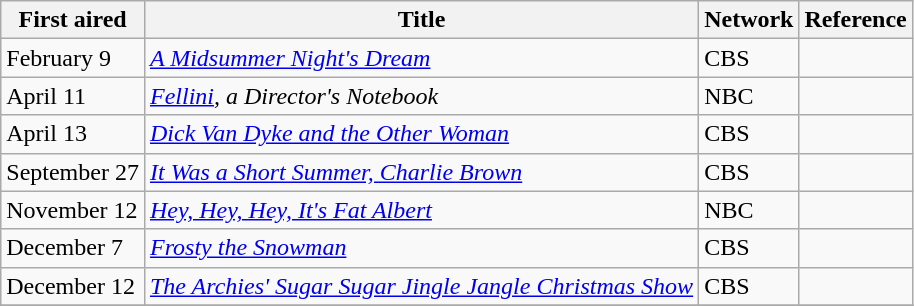<table class="wikitable">
<tr>
<th>First aired</th>
<th>Title</th>
<th>Network</th>
<th>Reference</th>
</tr>
<tr>
<td>February 9</td>
<td><em><a href='#'>A Midsummer Night's Dream</a></em></td>
<td>CBS</td>
<td></td>
</tr>
<tr>
<td>April 11</td>
<td><em><a href='#'>Fellini</a>, a Director's Notebook</em></td>
<td>NBC</td>
<td></td>
</tr>
<tr>
<td>April 13</td>
<td><em><a href='#'>Dick Van Dyke and the Other Woman</a></em></td>
<td>CBS</td>
<td></td>
</tr>
<tr>
<td>September 27</td>
<td><em><a href='#'>It Was a Short Summer, Charlie Brown</a></em></td>
<td>CBS</td>
<td></td>
</tr>
<tr>
<td>November 12</td>
<td><em><a href='#'>Hey, Hey, Hey, It's Fat Albert</a></em></td>
<td>NBC</td>
<td></td>
</tr>
<tr>
<td>December 7</td>
<td><a href='#'><em>Frosty the Snowman</em></a></td>
<td>CBS</td>
<td></td>
</tr>
<tr>
<td>December 12</td>
<td><em><a href='#'>The Archies' Sugar Sugar Jingle Jangle Christmas Show</a></em></td>
<td>CBS</td>
<td></td>
</tr>
<tr>
</tr>
</table>
